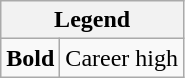<table class="wikitable mw-collapsible">
<tr>
<th colspan="2">Legend</th>
</tr>
<tr>
<td><strong>Bold</strong></td>
<td>Career high</td>
</tr>
</table>
